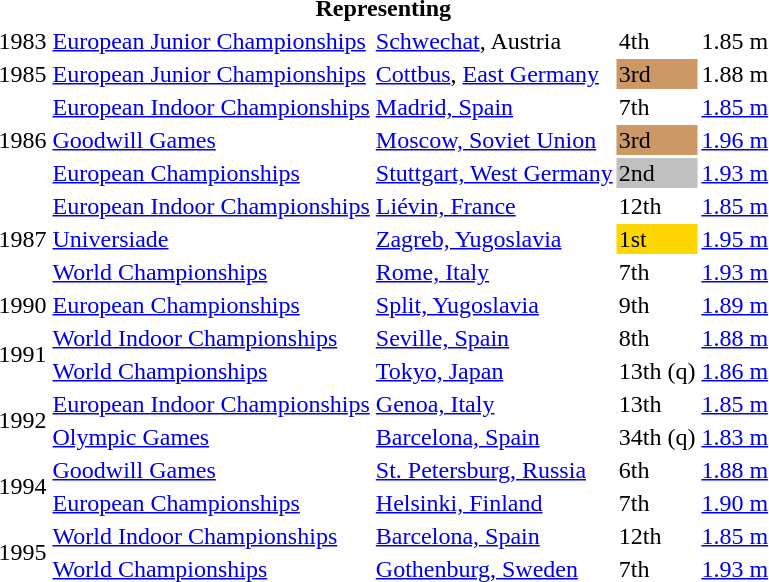<table>
<tr>
<th colspan="5">Representing </th>
</tr>
<tr>
<td>1983</td>
<td><a href='#'>European Junior Championships</a></td>
<td><a href='#'>Schwechat</a>, Austria</td>
<td>4th</td>
<td>1.85 m</td>
</tr>
<tr>
<td>1985</td>
<td><a href='#'>European Junior Championships</a></td>
<td><a href='#'>Cottbus</a>, <a href='#'>East Germany</a></td>
<td bgcolor=cc9966>3rd</td>
<td>1.88 m</td>
</tr>
<tr>
<td rowspan=3>1986</td>
<td><a href='#'>European Indoor Championships</a></td>
<td><a href='#'>Madrid, Spain</a></td>
<td>7th</td>
<td><a href='#'>1.85 m</a></td>
</tr>
<tr>
<td><a href='#'>Goodwill Games</a></td>
<td><a href='#'>Moscow, Soviet Union</a></td>
<td bgcolor=cc9966>3rd</td>
<td><a href='#'>1.96 m</a></td>
</tr>
<tr>
<td><a href='#'>European Championships</a></td>
<td><a href='#'>Stuttgart, West Germany</a></td>
<td bgcolor=silver>2nd</td>
<td><a href='#'>1.93 m</a></td>
</tr>
<tr>
<td rowspan=3>1987</td>
<td><a href='#'>European Indoor Championships</a></td>
<td><a href='#'>Liévin, France</a></td>
<td>12th</td>
<td><a href='#'>1.85 m</a></td>
</tr>
<tr>
<td><a href='#'>Universiade</a></td>
<td><a href='#'>Zagreb, Yugoslavia</a></td>
<td bgcolor=gold>1st</td>
<td><a href='#'>1.95 m</a></td>
</tr>
<tr>
<td><a href='#'>World Championships</a></td>
<td><a href='#'>Rome, Italy</a></td>
<td>7th</td>
<td><a href='#'>1.93 m</a></td>
</tr>
<tr>
<td>1990</td>
<td><a href='#'>European Championships</a></td>
<td><a href='#'>Split, Yugoslavia</a></td>
<td>9th</td>
<td><a href='#'>1.89 m</a></td>
</tr>
<tr>
<td rowspan=2>1991</td>
<td><a href='#'>World Indoor Championships</a></td>
<td><a href='#'>Seville, Spain</a></td>
<td>8th</td>
<td><a href='#'>1.88 m</a></td>
</tr>
<tr>
<td><a href='#'>World Championships</a></td>
<td><a href='#'>Tokyo, Japan</a></td>
<td>13th (q)</td>
<td><a href='#'>1.86 m</a></td>
</tr>
<tr>
<td rowspan=2>1992</td>
<td><a href='#'>European Indoor Championships</a></td>
<td><a href='#'>Genoa, Italy</a></td>
<td>13th</td>
<td><a href='#'>1.85 m</a></td>
</tr>
<tr>
<td><a href='#'>Olympic Games</a></td>
<td><a href='#'>Barcelona, Spain</a></td>
<td>34th (q)</td>
<td><a href='#'>1.83 m</a></td>
</tr>
<tr>
<td rowspan=2>1994</td>
<td><a href='#'>Goodwill Games</a></td>
<td><a href='#'>St. Petersburg, Russia</a></td>
<td>6th</td>
<td><a href='#'>1.88 m</a></td>
</tr>
<tr>
<td><a href='#'>European Championships</a></td>
<td><a href='#'>Helsinki, Finland</a></td>
<td>7th</td>
<td><a href='#'>1.90 m</a></td>
</tr>
<tr>
<td rowspan=2>1995</td>
<td><a href='#'>World Indoor Championships</a></td>
<td><a href='#'>Barcelona, Spain</a></td>
<td>12th</td>
<td><a href='#'>1.85 m</a></td>
</tr>
<tr>
<td><a href='#'>World Championships</a></td>
<td><a href='#'>Gothenburg, Sweden</a></td>
<td>7th</td>
<td><a href='#'>1.93 m</a></td>
</tr>
</table>
